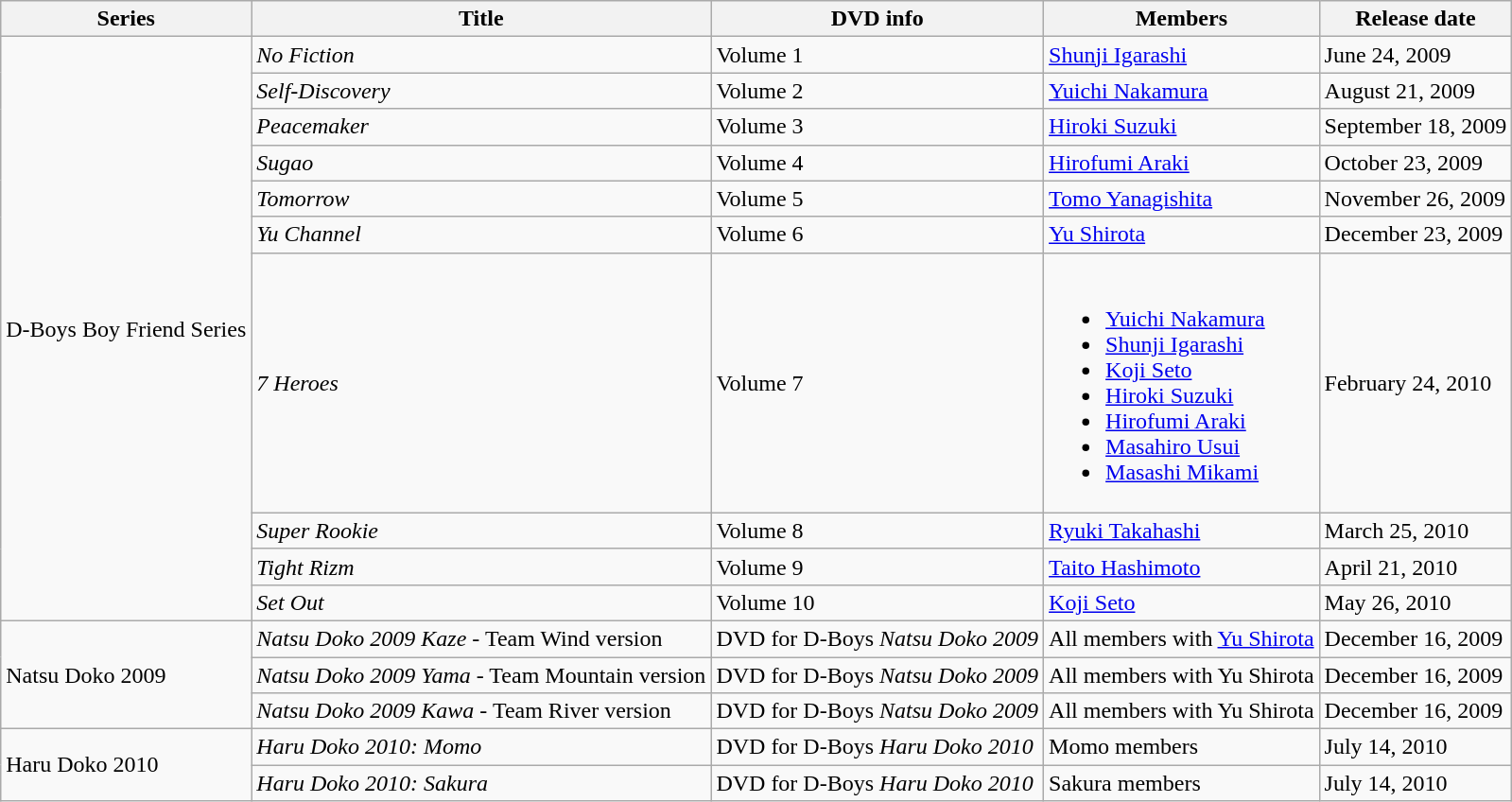<table class="wikitable">
<tr>
<th>Series</th>
<th>Title</th>
<th>DVD info</th>
<th>Members</th>
<th>Release date</th>
</tr>
<tr>
<td rowspan="10">D-Boys Boy Friend Series</td>
<td><em>No Fiction</em></td>
<td>Volume 1</td>
<td><a href='#'>Shunji Igarashi</a></td>
<td>June 24, 2009</td>
</tr>
<tr>
<td><em>Self-Discovery</em></td>
<td>Volume 2</td>
<td><a href='#'>Yuichi Nakamura</a></td>
<td>August 21, 2009</td>
</tr>
<tr>
<td><em>Peacemaker</em></td>
<td>Volume 3</td>
<td><a href='#'>Hiroki Suzuki</a></td>
<td>September 18, 2009</td>
</tr>
<tr>
<td><em>Sugao</em></td>
<td>Volume 4</td>
<td><a href='#'>Hirofumi Araki</a></td>
<td>October 23, 2009</td>
</tr>
<tr>
<td><em>Tomorrow</em></td>
<td>Volume 5</td>
<td><a href='#'>Tomo Yanagishita</a></td>
<td>November 26, 2009</td>
</tr>
<tr>
<td><em>Yu Channel</em></td>
<td>Volume 6</td>
<td><a href='#'>Yu Shirota</a></td>
<td>December 23, 2009</td>
</tr>
<tr>
<td><em>7 Heroes</em></td>
<td>Volume 7</td>
<td><br><ul><li><a href='#'>Yuichi Nakamura</a></li><li><a href='#'>Shunji Igarashi</a></li><li><a href='#'>Koji Seto</a></li><li><a href='#'>Hiroki Suzuki</a></li><li><a href='#'>Hirofumi Araki</a></li><li><a href='#'>Masahiro Usui</a></li><li><a href='#'>Masashi Mikami</a></li></ul></td>
<td>February 24, 2010</td>
</tr>
<tr>
<td><em>Super Rookie</em></td>
<td>Volume 8</td>
<td><a href='#'>Ryuki Takahashi</a></td>
<td>March 25, 2010</td>
</tr>
<tr>
<td><em>Tight Rizm</em></td>
<td>Volume 9</td>
<td><a href='#'>Taito Hashimoto</a></td>
<td>April 21, 2010</td>
</tr>
<tr>
<td><em>Set Out</em></td>
<td>Volume 10</td>
<td><a href='#'>Koji Seto</a></td>
<td>May 26, 2010</td>
</tr>
<tr>
<td rowspan="3">Natsu Doko 2009</td>
<td><em>Natsu Doko 2009 Kaze</em> - Team Wind version</td>
<td>DVD for D-Boys <em>Natsu Doko 2009</em></td>
<td>All members with <a href='#'>Yu Shirota</a></td>
<td>December 16, 2009</td>
</tr>
<tr>
<td><em>Natsu Doko 2009 Yama</em> - Team Mountain version</td>
<td>DVD for D-Boys <em>Natsu Doko 2009</em></td>
<td>All members with Yu Shirota</td>
<td>December 16, 2009</td>
</tr>
<tr>
<td><em>Natsu Doko 2009 Kawa</em> - Team River version</td>
<td>DVD for D-Boys <em>Natsu Doko 2009</em></td>
<td>All members with Yu Shirota</td>
<td>December 16, 2009</td>
</tr>
<tr>
<td rowspan="2">Haru Doko 2010</td>
<td><em>Haru Doko 2010: Momo</em></td>
<td>DVD for D-Boys <em>Haru Doko 2010</em></td>
<td>Momo members</td>
<td>July 14, 2010</td>
</tr>
<tr>
<td><em>Haru Doko 2010: Sakura</em></td>
<td>DVD for D-Boys <em>Haru Doko 2010</em></td>
<td>Sakura members</td>
<td>July 14, 2010</td>
</tr>
</table>
